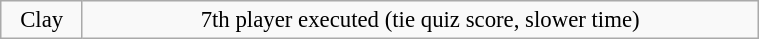<table class="wikitable plainrowheaders floatright" style="font-size: 95%; margin: 10px; text-align: center;" align="right" width="40%">
<tr>
<td>Clay</td>
<td>7th player executed (tie quiz score, slower time)</td>
</tr>
</table>
